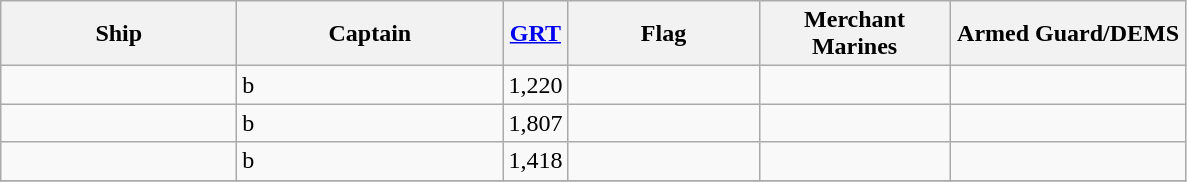<table class="wikitable sortable">
<tr>
<th scope="col" width="150px">Ship</th>
<th scope="col" width="170px">Captain</th>
<th scope="col" width="30px"><a href='#'>GRT</a></th>
<th scope="col" width="120px">Flag</th>
<th scope="col" width="120px">Merchant Marines</th>
<th scope="col" width="150px">Armed Guard/DEMS</th>
</tr>
<tr>
<td></td>
<td>b</td>
<td align="left">1,220</td>
<td></td>
<td></td>
<td></td>
</tr>
<tr>
<td></td>
<td>b</td>
<td align="left">1,807</td>
<td></td>
<td></td>
<td></td>
</tr>
<tr>
<td></td>
<td>b</td>
<td align="left">1,418</td>
<td></td>
<td></td>
<td></td>
</tr>
<tr>
</tr>
</table>
